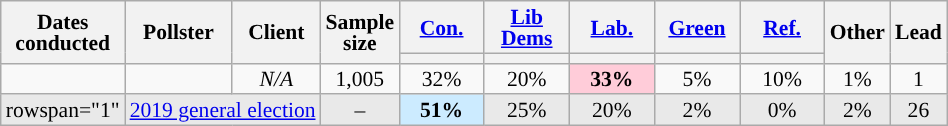<table class="wikitable sortable mw-datatable" style="text-align:center; font-size:90%; line-height:14px;">
<tr>
<th rowspan="2">Dates<br>conducted</th>
<th rowspan="2">Pollster</th>
<th rowspan="2">Client</th>
<th data-sort-type="number" rowspan="2">Sample<br>size</th>
<th class="unsortable" style="width:50px;"><a href='#'>Con.</a></th>
<th class="unsortable" style="width:50px;"><a href='#'>Lib Dems</a></th>
<th class="unsortable" style="width:50px;"><a href='#'>Lab.</a></th>
<th class="unsortable" style="width:50px;"><a href='#'>Green</a></th>
<th class="unsortable" style="width:50px;"><a href='#'>Ref.</a></th>
<th class="unsortable" rowspan="2">Other</th>
<th data-sort-type="number" rowspan="2">Lead</th>
</tr>
<tr>
<th data-sort-type="number" style="background:"></th>
<th data-sort-type="number" style="background:"></th>
<th data-sort-type="number" style="background:"></th>
<th data-sort-type="number" style="background:"></th>
<th data-sort-type="number" style="background:"></th>
</tr>
<tr>
<td></td>
<td></td>
<td><em>N/A</em></td>
<td>1,005</td>
<td>32%</td>
<td>20%</td>
<td style="background:#FFCCD9"><strong>33%</strong></td>
<td>5%</td>
<td>10%</td>
<td>1%</td>
<td style="background:">1</td>
</tr>
<tr style="background:#e9e9e9;">
<td>rowspan="1" </td>
<td colspan="2"><a href='#'>2019 general election</a></td>
<td>–</td>
<td style="background:#CCEBFF;"><strong>51%</strong></td>
<td>25%</td>
<td>20%</td>
<td>2%</td>
<td>0%</td>
<td>2%</td>
<td style="background:">26</td>
</tr>
</table>
